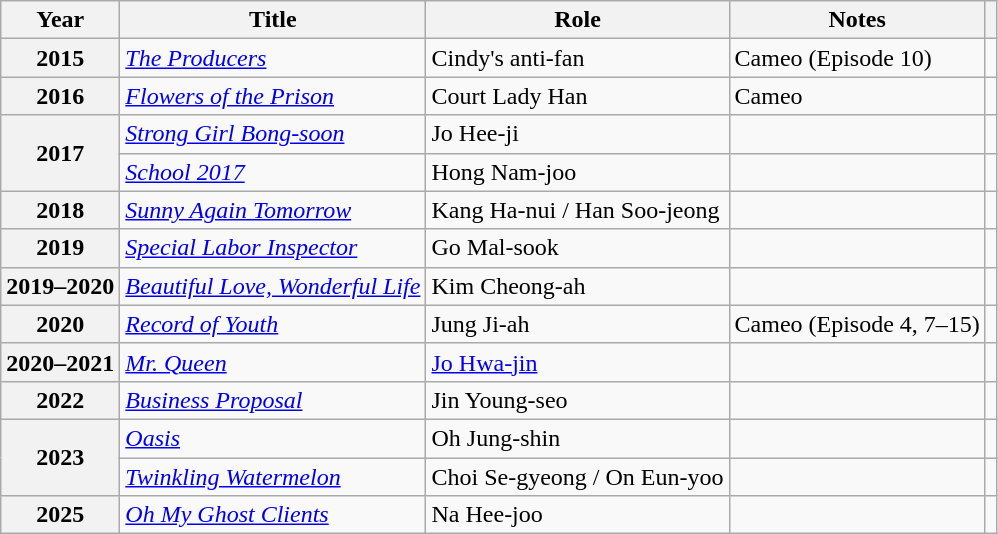<table class="wikitable plainrowheaders sortable">
<tr>
<th scope="col">Year</th>
<th scope="col">Title</th>
<th scope="col">Role</th>
<th scope="col">Notes</th>
<th scope="col" class="unsortable"></th>
</tr>
<tr>
<th scope="row">2015</th>
<td><em><a href='#'>The Producers</a></em></td>
<td>Cindy's anti-fan</td>
<td>Cameo (Episode 10)</td>
<td style="text-align:center"></td>
</tr>
<tr>
<th scope="row">2016</th>
<td><em><a href='#'>Flowers of the Prison</a></em></td>
<td>Court Lady Han</td>
<td>Cameo</td>
<td style="text-align:center"></td>
</tr>
<tr>
<th scope="row" rowspan="2">2017</th>
<td><em><a href='#'>Strong Girl Bong-soon</a></em></td>
<td>Jo Hee-ji</td>
<td></td>
<td style="text-align:center"></td>
</tr>
<tr>
<td><em><a href='#'>School 2017</a></em></td>
<td>Hong Nam-joo</td>
<td></td>
<td style="text-align:center"></td>
</tr>
<tr>
<th scope="row">2018</th>
<td><em><a href='#'>Sunny Again Tomorrow</a></em></td>
<td>Kang Ha-nui / Han Soo-jeong</td>
<td></td>
<td style="text-align:center"></td>
</tr>
<tr>
<th scope="row">2019</th>
<td><em><a href='#'>Special Labor Inspector</a></em></td>
<td>Go Mal-sook</td>
<td></td>
<td style="text-align:center"></td>
</tr>
<tr>
<th scope="row">2019–2020</th>
<td><em><a href='#'>Beautiful Love, Wonderful Life</a></em></td>
<td>Kim Cheong-ah</td>
<td></td>
<td style="text-align:center"></td>
</tr>
<tr>
<th scope="row">2020</th>
<td><em><a href='#'>Record of Youth</a></em></td>
<td>Jung Ji-ah</td>
<td>Cameo (Episode 4, 7–15)</td>
<td style="text-align:center"></td>
</tr>
<tr>
<th scope="row">2020–2021</th>
<td><em><a href='#'>Mr. Queen</a></em></td>
<td><a href='#'>Jo Hwa-jin</a></td>
<td></td>
<td style="text-align:center"></td>
</tr>
<tr>
<th scope="row">2022</th>
<td><em><a href='#'>Business Proposal</a></em></td>
<td>Jin Young-seo</td>
<td></td>
<td style="text-align:center"></td>
</tr>
<tr>
<th scope="row" rowspan="2">2023</th>
<td><em><a href='#'>Oasis</a></em></td>
<td>Oh Jung-shin</td>
<td></td>
<td style="text-align:center"></td>
</tr>
<tr>
<td><em><a href='#'>Twinkling Watermelon</a></em></td>
<td>Choi Se-gyeong / On Eun-yoo</td>
<td></td>
<td style="text-align:center"></td>
</tr>
<tr>
<th scope="row">2025</th>
<td><em><a href='#'>Oh My Ghost Clients</a></em></td>
<td>Na Hee-joo</td>
<td></td>
<td style="text-align:center"></td>
</tr>
</table>
